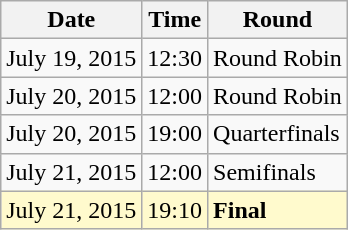<table class="wikitable">
<tr>
<th>Date</th>
<th>Time</th>
<th>Round</th>
</tr>
<tr>
<td>July 19, 2015</td>
<td>12:30</td>
<td>Round Robin</td>
</tr>
<tr>
<td>July 20, 2015</td>
<td>12:00</td>
<td>Round Robin</td>
</tr>
<tr>
<td>July 20, 2015</td>
<td>19:00</td>
<td>Quarterfinals</td>
</tr>
<tr>
<td>July 21, 2015</td>
<td>12:00</td>
<td>Semifinals</td>
</tr>
<tr style=background:lemonchiffon>
<td>July 21, 2015</td>
<td>19:10</td>
<td><strong>Final</strong></td>
</tr>
</table>
